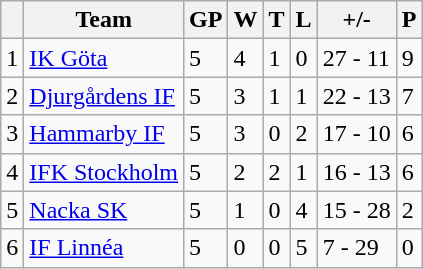<table class="wikitable">
<tr>
<th></th>
<th>Team</th>
<th>GP</th>
<th>W</th>
<th>T</th>
<th>L</th>
<th>+/-</th>
<th>P</th>
</tr>
<tr>
<td>1</td>
<td><a href='#'>IK Göta</a></td>
<td>5</td>
<td>4</td>
<td>1</td>
<td>0</td>
<td>27 - 11</td>
<td>9</td>
</tr>
<tr>
<td>2</td>
<td><a href='#'>Djurgårdens IF</a></td>
<td>5</td>
<td>3</td>
<td>1</td>
<td>1</td>
<td>22 - 13</td>
<td>7</td>
</tr>
<tr>
<td>3</td>
<td><a href='#'>Hammarby IF</a></td>
<td>5</td>
<td>3</td>
<td>0</td>
<td>2</td>
<td>17 - 10</td>
<td>6</td>
</tr>
<tr>
<td>4</td>
<td><a href='#'>IFK Stockholm</a></td>
<td>5</td>
<td>2</td>
<td>2</td>
<td>1</td>
<td>16 - 13</td>
<td>6</td>
</tr>
<tr>
<td>5</td>
<td><a href='#'>Nacka SK</a></td>
<td>5</td>
<td>1</td>
<td>0</td>
<td>4</td>
<td>15 - 28</td>
<td>2</td>
</tr>
<tr>
<td>6</td>
<td><a href='#'>IF Linnéa</a></td>
<td>5</td>
<td>0</td>
<td>0</td>
<td>5</td>
<td>7 - 29</td>
<td>0</td>
</tr>
</table>
